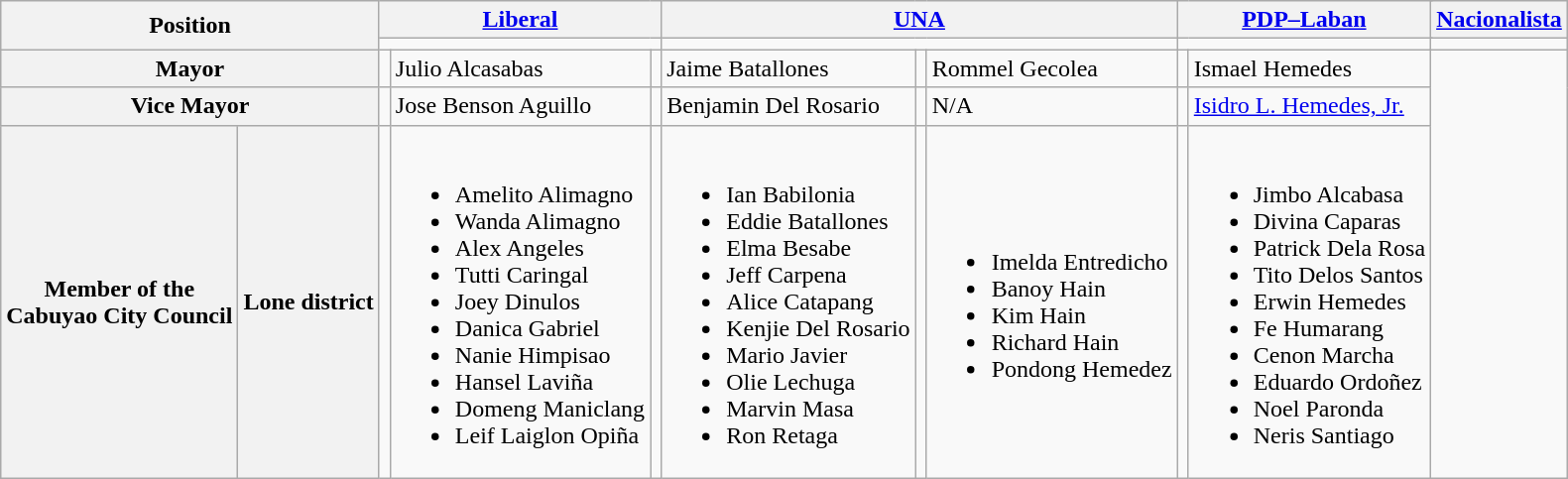<table class=wikitable>
<tr>
<th rowspan=2 colspan=2>Position</th>
<th colspan=3><a href='#'>Liberal</a></th>
<th colspan=3><a href='#'>UNA</a></th>
<th colspan=3><a href='#'>PDP–Laban</a></th>
<th colspan=3><a href='#'>Nacionalista</a></th>
</tr>
<tr>
<td colspan=3 bgcolor=></td>
<td colspan=3 bgcolor=></td>
<td colspan=3 bgcolor=></td>
<td colspan=3 bgcolor=></td>
</tr>
<tr>
<th colspan=2>Mayor</th>
<td></td>
<td>Julio Alcasabas</td>
<td></td>
<td>Jaime Batallones</td>
<td></td>
<td>Rommel Gecolea</td>
<td></td>
<td>Ismael Hemedes</td>
</tr>
<tr>
<th colspan=2>Vice Mayor</th>
<td></td>
<td>Jose Benson Aguillo</td>
<td></td>
<td>Benjamin Del Rosario</td>
<td></td>
<td>N/A</td>
<td></td>
<td><a href='#'>Isidro L. Hemedes, Jr.</a></td>
</tr>
<tr>
<th rowspan=10>Member of the <br> Cabuyao City Council</th>
<th>Lone district</th>
<td></td>
<td><br><ul><li>Amelito Alimagno</li><li>Wanda Alimagno</li><li>Alex Angeles</li><li>Tutti Caringal</li><li>Joey Dinulos</li><li>Danica Gabriel</li><li>Nanie Himpisao</li><li>Hansel Laviña</li><li>Domeng Maniclang</li><li>Leif Laiglon Opiña</li></ul></td>
<td></td>
<td><br><ul><li>Ian Babilonia</li><li>Eddie Batallones</li><li>Elma Besabe</li><li>Jeff Carpena</li><li>Alice Catapang</li><li>Kenjie Del Rosario</li><li>Mario Javier</li><li>Olie Lechuga</li><li>Marvin Masa</li><li>Ron Retaga</li></ul></td>
<td></td>
<td><br><ul><li>Imelda Entredicho</li><li>Banoy Hain</li><li>Kim Hain</li><li>Richard Hain</li><li>Pondong Hemedez</li></ul></td>
<td></td>
<td><br><ul><li>Jimbo Alcabasa</li><li>Divina Caparas</li><li>Patrick Dela Rosa</li><li>Tito Delos Santos</li><li>Erwin Hemedes</li><li>Fe Humarang</li><li>Cenon Marcha</li><li>Eduardo Ordoñez</li><li>Noel Paronda</li><li>Neris Santiago</li></ul></td>
</tr>
</table>
